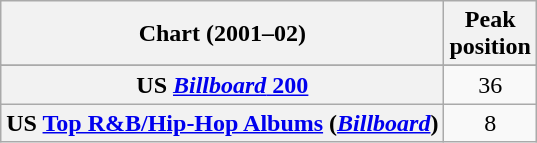<table class="wikitable sortable plainrowheaders" style="text-align:center">
<tr>
<th scope="col">Chart (2001–02)</th>
<th scope="col">Peak<br> position</th>
</tr>
<tr>
</tr>
<tr>
</tr>
<tr>
</tr>
<tr>
</tr>
<tr>
<th scope="row">US <a href='#'><em>Billboard</em> 200</a></th>
<td>36</td>
</tr>
<tr>
<th scope="row">US <a href='#'>Top R&B/Hip-Hop Albums</a> (<em><a href='#'>Billboard</a></em>)</th>
<td>8</td>
</tr>
</table>
